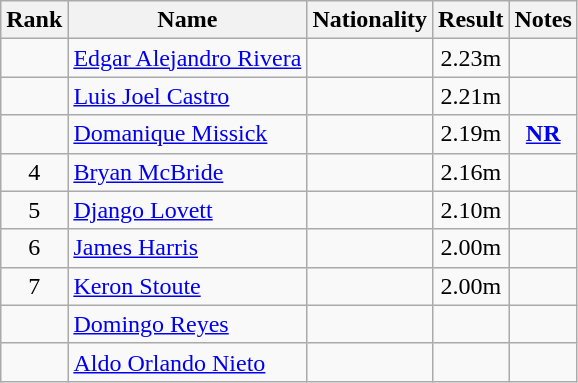<table class="wikitable sortable" style="text-align:center">
<tr>
<th>Rank</th>
<th>Name</th>
<th>Nationality</th>
<th>Result</th>
<th>Notes</th>
</tr>
<tr>
<td></td>
<td align=left><a href='#'>Edgar Alejandro Rivera</a></td>
<td align=left></td>
<td>2.23m</td>
<td></td>
</tr>
<tr>
<td></td>
<td align=left><a href='#'>Luis Joel Castro</a></td>
<td align=left></td>
<td>2.21m</td>
<td></td>
</tr>
<tr>
<td></td>
<td align=left><a href='#'>Domanique Missick</a></td>
<td align=left></td>
<td>2.19m</td>
<td><a href='#'><strong>NR</strong></a></td>
</tr>
<tr>
<td>4</td>
<td align=left><a href='#'>Bryan McBride</a></td>
<td align=left></td>
<td>2.16m</td>
<td></td>
</tr>
<tr>
<td>5</td>
<td align=left><a href='#'>Django Lovett</a></td>
<td align=left></td>
<td>2.10m</td>
<td></td>
</tr>
<tr>
<td>6</td>
<td align=left><a href='#'>James Harris</a></td>
<td align=left></td>
<td>2.00m</td>
<td></td>
</tr>
<tr>
<td>7</td>
<td align=left><a href='#'>Keron Stoute</a></td>
<td align=left></td>
<td>2.00m</td>
<td></td>
</tr>
<tr>
<td></td>
<td align=left><a href='#'>Domingo Reyes</a></td>
<td align=left></td>
<td></td>
<td></td>
</tr>
<tr>
<td></td>
<td align=left><a href='#'>Aldo Orlando Nieto</a></td>
<td align=left></td>
<td></td>
<td></td>
</tr>
</table>
